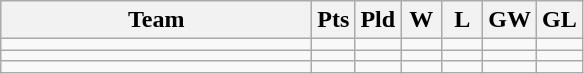<table class="wikitable" style="text-align:center">
<tr>
<th width=200>Team</th>
<th width=20>Pts</th>
<th width=20>Pld</th>
<th width=20>W</th>
<th width=20>L</th>
<th width=20>GW</th>
<th width=20>GL</th>
</tr>
<tr>
<td style="text-align:left;"></td>
<td></td>
<td></td>
<td></td>
<td></td>
<td></td>
<td></td>
</tr>
<tr>
<td style="text-align:left;"></td>
<td></td>
<td></td>
<td></td>
<td></td>
<td></td>
<td></td>
</tr>
<tr>
<td style="text-align:left;"></td>
<td></td>
<td></td>
<td></td>
<td></td>
<td></td>
<td></td>
</tr>
</table>
